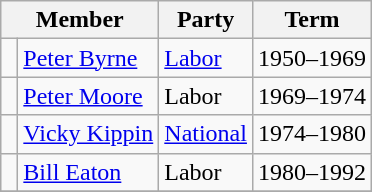<table class="wikitable">
<tr>
<th colspan="2">Member</th>
<th>Party</th>
<th>Term</th>
</tr>
<tr>
<td> </td>
<td><a href='#'>Peter Byrne</a></td>
<td><a href='#'>Labor</a></td>
<td>1950–1969</td>
</tr>
<tr>
<td> </td>
<td><a href='#'>Peter Moore</a></td>
<td>Labor</td>
<td>1969–1974</td>
</tr>
<tr>
<td> </td>
<td><a href='#'>Vicky Kippin</a></td>
<td><a href='#'>National</a></td>
<td>1974–1980</td>
</tr>
<tr>
<td> </td>
<td><a href='#'>Bill Eaton</a></td>
<td>Labor</td>
<td>1980–1992</td>
</tr>
<tr>
</tr>
</table>
